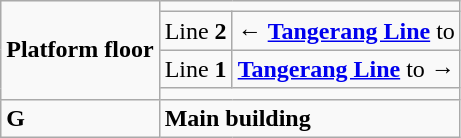<table class="wikitable">
<tr>
<td rowspan="4"><strong>Platform floor</strong></td>
<td colspan="2"></td>
</tr>
<tr>
<td>Line <strong>2</strong></td>
<td>←   <strong><a href='#'>Tangerang Line</a></strong> to </td>
</tr>
<tr>
<td>Line <strong>1</strong></td>
<td> <strong><a href='#'>Tangerang Line</a></strong> to   →</td>
</tr>
<tr>
<td colspan="2"></td>
</tr>
<tr>
<td><strong>G</strong></td>
<td colspan="2"><strong>Main building</strong></td>
</tr>
</table>
